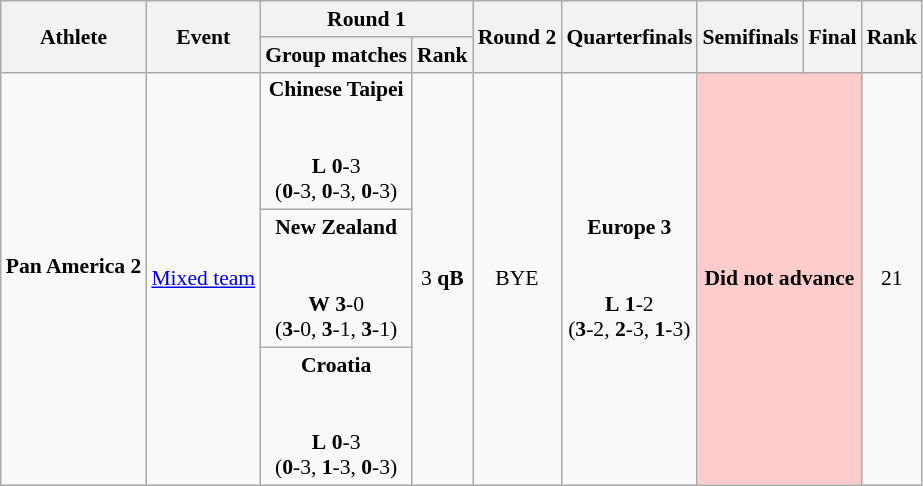<table class="wikitable" border="1" style="font-size:90%">
<tr>
<th rowspan=2>Athlete</th>
<th rowspan=2>Event</th>
<th colspan=2>Round 1</th>
<th rowspan=2>Round 2</th>
<th rowspan=2>Quarterfinals</th>
<th rowspan=2>Semifinals</th>
<th rowspan=2>Final</th>
<th rowspan=2>Rank</th>
</tr>
<tr>
<th>Group matches</th>
<th>Rank</th>
</tr>
<tr>
<td rowspan=3><strong>Pan America 2</strong><br><br></td>
<td rowspan=3><a href='#'>Mixed team</a></td>
<td align=center><strong>Chinese Taipei</strong><br><br><br> <strong>L</strong> <strong>0</strong>-3 <br> (<strong>0</strong>-3, <strong>0</strong>-3, <strong>0</strong>-3)</td>
<td rowspan=3 align=center>3 <strong>qB</strong></td>
<td align=center rowspan=3>BYE</td>
<td align=center rowspan=3><strong>Europe 3</strong><br><br><br> <strong>L</strong> <strong>1</strong>-2 <br> (<strong>3</strong>-2, <strong>2</strong>-3, <strong>1</strong>-3)</td>
<td rowspan=3 colspan=2 align=center bgcolor="#ffcccc"><strong>Did not advance</strong></td>
<td rowspan=3 align=center>21</td>
</tr>
<tr>
<td align=center><strong>New Zealand</strong><br><br><br> <strong>W</strong> <strong>3</strong>-0 <br> (<strong>3</strong>-0, <strong>3</strong>-1, <strong>3</strong>-1)</td>
</tr>
<tr>
<td align=center><strong>Croatia</strong><br><br><br> <strong>L</strong> <strong>0</strong>-3 <br> (<strong>0</strong>-3, <strong>1</strong>-3, <strong>0</strong>-3)</td>
</tr>
</table>
